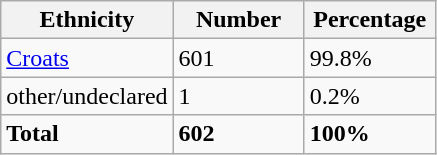<table class="wikitable">
<tr>
<th width="100px">Ethnicity</th>
<th width="80px">Number</th>
<th width="80px">Percentage</th>
</tr>
<tr>
<td><a href='#'>Croats</a></td>
<td>601</td>
<td>99.8%</td>
</tr>
<tr>
<td>other/undeclared</td>
<td>1</td>
<td>0.2%</td>
</tr>
<tr>
<td><strong>Total</strong></td>
<td><strong>602</strong></td>
<td><strong>100%</strong></td>
</tr>
</table>
